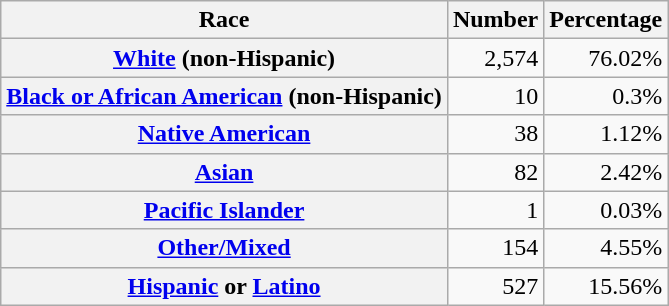<table class="wikitable" style="text-align:right">
<tr>
<th scope="col">Race</th>
<th scope="col">Number</th>
<th scope="col">Percentage</th>
</tr>
<tr>
<th scope="row"><a href='#'>White</a> (non-Hispanic)</th>
<td>2,574</td>
<td>76.02%</td>
</tr>
<tr>
<th scope="row"><a href='#'>Black or African American</a> (non-Hispanic)</th>
<td>10</td>
<td>0.3%</td>
</tr>
<tr>
<th scope="row"><a href='#'>Native American</a></th>
<td>38</td>
<td>1.12%</td>
</tr>
<tr>
<th scope="row"><a href='#'>Asian</a></th>
<td>82</td>
<td>2.42%</td>
</tr>
<tr>
<th scope="row"><a href='#'>Pacific Islander</a></th>
<td>1</td>
<td>0.03%</td>
</tr>
<tr>
<th scope="row"><a href='#'>Other/Mixed</a></th>
<td>154</td>
<td>4.55%</td>
</tr>
<tr>
<th scope="row"><a href='#'>Hispanic</a> or <a href='#'>Latino</a></th>
<td>527</td>
<td>15.56%</td>
</tr>
</table>
